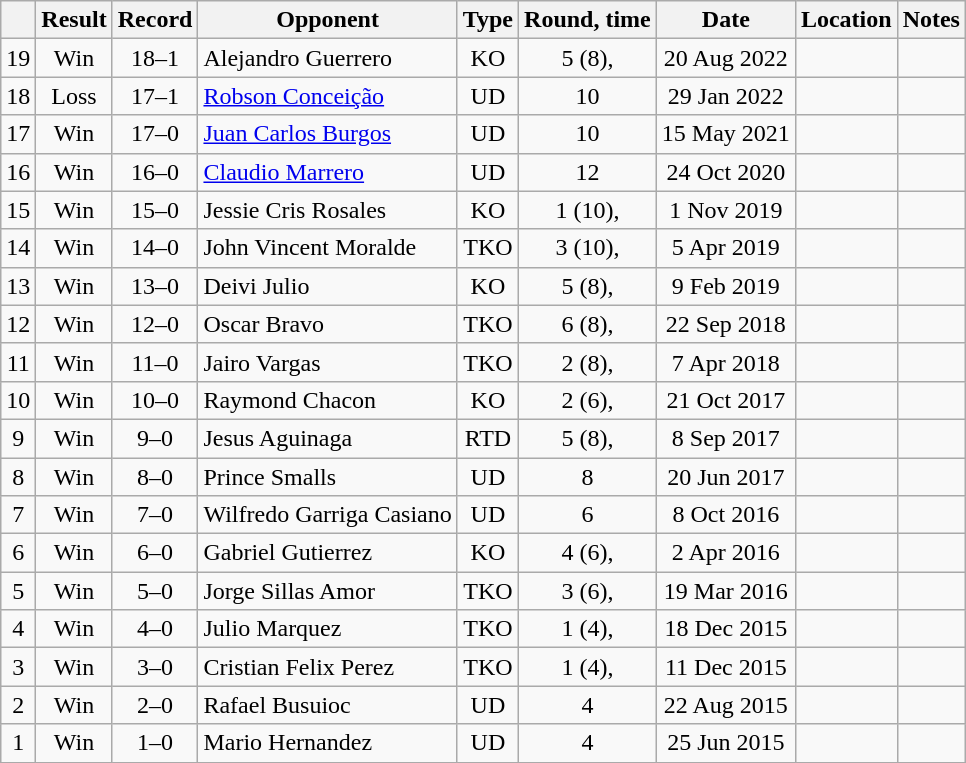<table class="wikitable" style="text-align:center">
<tr>
<th></th>
<th>Result</th>
<th>Record</th>
<th>Opponent</th>
<th>Type</th>
<th>Round, time</th>
<th>Date</th>
<th>Location</th>
<th>Notes</th>
</tr>
<tr>
<td>19</td>
<td>Win</td>
<td>18–1</td>
<td align=left>Alejandro Guerrero</td>
<td>KO</td>
<td>5 (8), </td>
<td>20 Aug 2022</td>
<td align=left></td>
<td align=left></td>
</tr>
<tr>
<td>18</td>
<td>Loss</td>
<td>17–1</td>
<td align=left><a href='#'>Robson Conceição</a></td>
<td>UD</td>
<td>10</td>
<td>29 Jan 2022</td>
<td align=left></td>
<td align=left></td>
</tr>
<tr>
<td>17</td>
<td>Win</td>
<td>17–0</td>
<td align=left><a href='#'>Juan Carlos Burgos</a></td>
<td>UD</td>
<td>10</td>
<td>15 May 2021</td>
<td align=left></td>
<td align=left></td>
</tr>
<tr>
<td>16</td>
<td>Win</td>
<td>16–0</td>
<td align=left><a href='#'>Claudio Marrero</a></td>
<td>UD</td>
<td>12</td>
<td>24 Oct 2020</td>
<td align=left></td>
<td align=left></td>
</tr>
<tr>
<td>15</td>
<td>Win</td>
<td>15–0</td>
<td align=left>Jessie Cris Rosales</td>
<td>KO</td>
<td>1 (10), </td>
<td>1 Nov 2019</td>
<td align=left></td>
<td align=left></td>
</tr>
<tr>
<td>14</td>
<td>Win</td>
<td>14–0</td>
<td align=left>John Vincent Moralde</td>
<td>TKO</td>
<td>3 (10), </td>
<td>5 Apr 2019</td>
<td align=left></td>
<td align=left></td>
</tr>
<tr>
<td>13</td>
<td>Win</td>
<td>13–0</td>
<td align=left>Deivi Julio</td>
<td>KO</td>
<td>5 (8), </td>
<td>9 Feb 2019</td>
<td align=left></td>
<td align=left></td>
</tr>
<tr>
<td>12</td>
<td>Win</td>
<td>12–0</td>
<td align=left>Oscar Bravo</td>
<td>TKO</td>
<td>6 (8), </td>
<td>22 Sep 2018</td>
<td align=left></td>
<td align=left></td>
</tr>
<tr>
<td>11</td>
<td>Win</td>
<td>11–0</td>
<td align=left>Jairo Vargas</td>
<td>TKO</td>
<td>2 (8), </td>
<td>7 Apr 2018</td>
<td align=left></td>
<td align=left></td>
</tr>
<tr>
<td>10</td>
<td>Win</td>
<td>10–0</td>
<td align=left>Raymond Chacon</td>
<td>KO</td>
<td>2 (6), </td>
<td>21 Oct 2017</td>
<td align=left></td>
<td align=left></td>
</tr>
<tr>
<td>9</td>
<td>Win</td>
<td>9–0</td>
<td align=left>Jesus Aguinaga</td>
<td>RTD</td>
<td>5 (8), </td>
<td>8 Sep 2017</td>
<td align=left></td>
<td align=left></td>
</tr>
<tr>
<td>8</td>
<td>Win</td>
<td>8–0</td>
<td align=left>Prince Smalls</td>
<td>UD</td>
<td>8</td>
<td>20 Jun 2017</td>
<td align=left></td>
<td align=left></td>
</tr>
<tr>
<td>7</td>
<td>Win</td>
<td>7–0</td>
<td align=left>Wilfredo Garriga Casiano</td>
<td>UD</td>
<td>6</td>
<td>8 Oct 2016</td>
<td align=left></td>
<td align=left></td>
</tr>
<tr>
<td>6</td>
<td>Win</td>
<td>6–0</td>
<td align=left>Gabriel Gutierrez</td>
<td>KO</td>
<td>4 (6), </td>
<td>2 Apr 2016</td>
<td align=left></td>
<td align=left></td>
</tr>
<tr>
<td>5</td>
<td>Win</td>
<td>5–0</td>
<td align=left>Jorge Sillas Amor</td>
<td>TKO</td>
<td>3 (6), </td>
<td>19 Mar 2016</td>
<td align=left></td>
<td align=left></td>
</tr>
<tr>
<td>4</td>
<td>Win</td>
<td>4–0</td>
<td align=left>Julio Marquez</td>
<td>TKO</td>
<td>1 (4), </td>
<td>18 Dec 2015</td>
<td align=left></td>
<td align=left></td>
</tr>
<tr>
<td>3</td>
<td>Win</td>
<td>3–0</td>
<td align=left>Cristian Felix Perez</td>
<td>TKO</td>
<td>1 (4), </td>
<td>11 Dec 2015</td>
<td align=left></td>
<td align=left></td>
</tr>
<tr>
<td>2</td>
<td>Win</td>
<td>2–0</td>
<td align=left>Rafael Busuioc</td>
<td>UD</td>
<td>4</td>
<td>22 Aug 2015</td>
<td align=left></td>
<td align=left></td>
</tr>
<tr>
<td>1</td>
<td>Win</td>
<td>1–0</td>
<td align=left>Mario Hernandez</td>
<td>UD</td>
<td>4</td>
<td>25 Jun 2015</td>
<td align=left></td>
<td align=left></td>
</tr>
<tr>
</tr>
</table>
